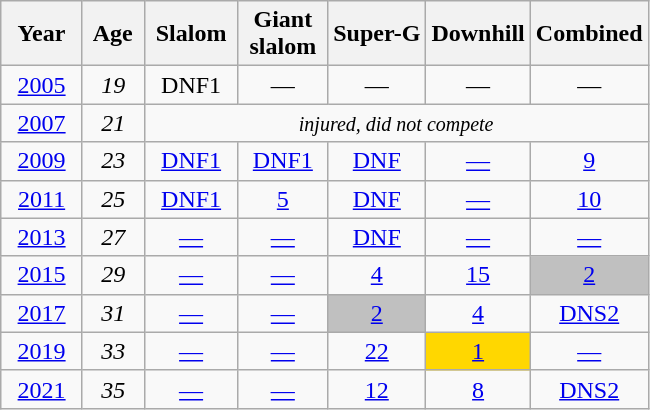<table class=wikitable style="text-align:center">
<tr>
<th>  Year  </th>
<th> Age </th>
<th> Slalom </th>
<th> Giant <br> slalom </th>
<th>Super-G</th>
<th>Downhill</th>
<th>Combined</th>
</tr>
<tr>
<td><a href='#'>2005</a></td>
<td><em>19</em></td>
<td>DNF1</td>
<td>—</td>
<td>—</td>
<td>—</td>
<td>—</td>
</tr>
<tr>
<td><a href='#'>2007</a></td>
<td><em>21</em></td>
<td colspan=5><small><em>injured, did not compete</em></small></td>
</tr>
<tr>
<td><a href='#'>2009</a></td>
<td><em>23</em></td>
<td><a href='#'>DNF1</a></td>
<td><a href='#'>DNF1</a></td>
<td><a href='#'>DNF</a></td>
<td><a href='#'>—</a></td>
<td><a href='#'>9</a></td>
</tr>
<tr>
<td><a href='#'>2011</a></td>
<td><em>25</em></td>
<td><a href='#'>DNF1</a></td>
<td><a href='#'>5</a></td>
<td><a href='#'>DNF</a></td>
<td><a href='#'>—</a></td>
<td><a href='#'>10</a></td>
</tr>
<tr>
<td><a href='#'>2013</a></td>
<td><em>27</em></td>
<td><a href='#'>—</a></td>
<td><a href='#'>—</a></td>
<td><a href='#'>DNF</a></td>
<td><a href='#'>—</a></td>
<td><a href='#'>—</a></td>
</tr>
<tr>
<td><a href='#'>2015</a></td>
<td><em>29</em></td>
<td><a href='#'>—</a></td>
<td><a href='#'>—</a></td>
<td><a href='#'>4</a></td>
<td><a href='#'>15</a></td>
<td style="background:silver;"><a href='#'>2</a></td>
</tr>
<tr>
<td><a href='#'>2017</a></td>
<td><em>31</em></td>
<td><a href='#'>—</a></td>
<td><a href='#'>—</a></td>
<td style="background:silver;"><a href='#'>2</a></td>
<td><a href='#'>4</a></td>
<td><a href='#'>DNS2</a></td>
</tr>
<tr>
<td><a href='#'>2019</a></td>
<td><em>33</em></td>
<td><a href='#'>—</a></td>
<td><a href='#'>—</a></td>
<td><a href='#'>22</a></td>
<td style="background:gold;"><a href='#'>1</a></td>
<td><a href='#'>—</a></td>
</tr>
<tr>
<td><a href='#'>2021</a></td>
<td><em>35</em></td>
<td><a href='#'>—</a></td>
<td><a href='#'>—</a></td>
<td><a href='#'>12</a></td>
<td><a href='#'>8</a></td>
<td><a href='#'>DNS2</a></td>
</tr>
</table>
